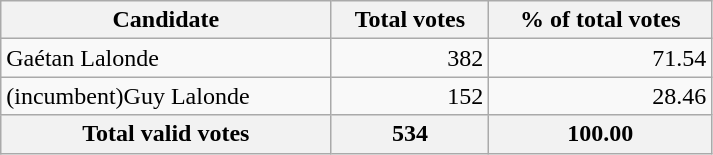<table class="wikitable" width="475">
<tr>
<th align="left">Candidate</th>
<th align="right">Total votes</th>
<th align="right">% of total votes</th>
</tr>
<tr>
<td align="left">Gaétan Lalonde</td>
<td align="right">382</td>
<td align="right">71.54</td>
</tr>
<tr>
<td align="left">(incumbent)Guy Lalonde</td>
<td align="right">152</td>
<td align="right">28.46</td>
</tr>
<tr bgcolor="#EEEEEE">
<th align="left">Total valid votes</th>
<th align="right"><strong>534</strong></th>
<th align="right"><strong>100.00</strong></th>
</tr>
</table>
